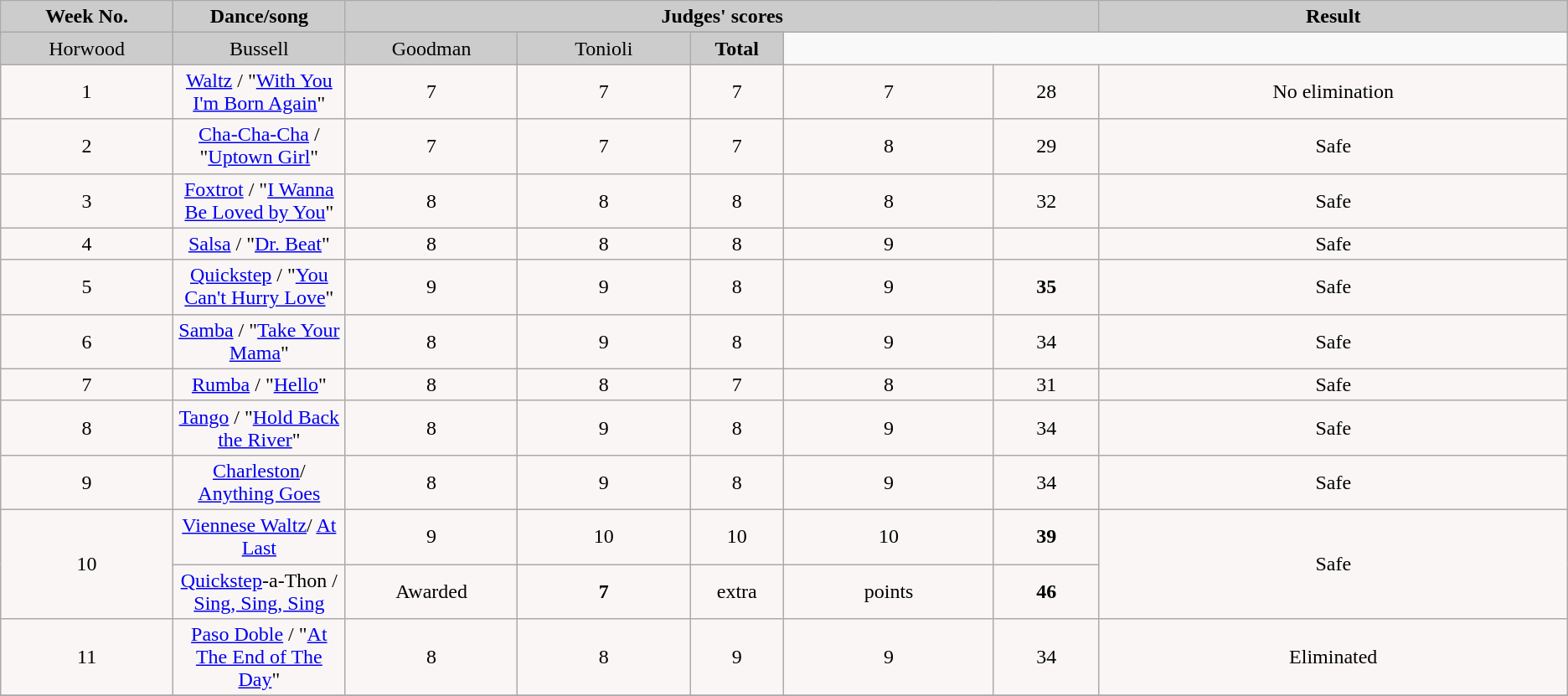<table | class="wikitable collapsible collapsed">
<tr>
<td rowspan="2" bgcolor="CCCCCC" align="Center"><strong>Week No.</strong></td>
<td rowspan="2" bgcolor="CCCCCC" align="Center"><strong>Dance/song</strong></td>
<td colspan="5" bgcolor="CCCCCC" align="Center"><strong>Judges' scores</strong></td>
<td rowspan="2" bgcolor="CCCCCC" align="Center"><strong>Result</strong></td>
</tr>
<tr>
</tr>
<tr>
<td bgcolor="CCCCCC" width="11%" align="center">Horwood</td>
<td bgcolor="CCCCCC" width="11%" align="center">Bussell</td>
<td bgcolor="CCCCCC" width="11%" align="center">Goodman</td>
<td bgcolor="CCCCCC" width="11%" align="center">Tonioli</td>
<td bgcolor="CCCCCC" width="6%" align="center"><strong>Total</strong></td>
</tr>
<tr>
</tr>
<tr>
<td align="center" bgcolor="FAF6F6">1</td>
<td align="center" bgcolor="FAF6F6"><a href='#'>Waltz</a> / "<a href='#'>With You I'm Born Again</a>"</td>
<td align="center" bgcolor="FAF6F6">7</td>
<td align="center" bgcolor="FAF6F6">7</td>
<td align="center" bgcolor="FAF6F6">7</td>
<td align="center" bgcolor="FAF6F6">7</td>
<td align="center" bgcolor="FAF6F6">28</td>
<td align="center" bgcolor="FAF6F6">No elimination</td>
</tr>
<tr>
<td align="center" bgcolor="FAF6F6">2</td>
<td align="center" bgcolor="FAF6F6"><a href='#'>Cha-Cha-Cha</a> / "<a href='#'>Uptown Girl</a>"</td>
<td align="center" bgcolor="FAF6F6">7</td>
<td align="center" bgcolor="FAF6F6">7</td>
<td align="center" bgcolor="FAF6F6">7</td>
<td align="center" bgcolor="FAF6F6">8</td>
<td align="center" bgcolor="FAF6F6">29</td>
<td align="center" bgcolor="FAF6F6">Safe</td>
</tr>
<tr>
<td align="center" bgcolor="FAF6F6">3</td>
<td align="center" bgcolor="FAF6F6"><a href='#'>Foxtrot</a> / "<a href='#'>I Wanna Be Loved by You</a>"</td>
<td align="center" bgcolor="FAF6F6">8</td>
<td align="center" bgcolor="FAF6F6">8</td>
<td align="center" bgcolor="FAF6F6">8</td>
<td align="center" bgcolor="FAF6F6">8</td>
<td align="center" bgcolor="FAF6F6">32</td>
<td align="center" bgcolor="FAF6F6">Safe</td>
</tr>
<tr>
<td align="center" bgcolor="FAF6F6">4</td>
<td align="center" bgcolor="FAF6F6"><a href='#'>Salsa</a> / "<a href='#'>Dr. Beat</a>"</td>
<td align="center" bgcolor="FAF6F6">8</td>
<td align="center" bgcolor="FAF6F6">8</td>
<td align="center" bgcolor="FAF6F6">8</td>
<td align="center" bgcolor="FAF6F6">9</td>
<td align="center" bgcolor="FAF6F6"></td>
<td align="center" bgcolor="FAF6F6">Safe</td>
</tr>
<tr>
<td align="center" bgcolor="FAF6F6">5</td>
<td align="center" bgcolor="FAF6F6"><a href='#'>Quickstep</a> / "<a href='#'>You Can't Hurry Love</a>"</td>
<td align="center" bgcolor="FAF6F6">9</td>
<td align="center" bgcolor="FAF6F6">9</td>
<td align="center" bgcolor="FAF6F6">8</td>
<td align="center" bgcolor="FAF6F6">9</td>
<td align="center" bgcolor="FAF6F6"><span><strong>35</strong></span></td>
<td align="center" bgcolor="FAF6F6">Safe</td>
</tr>
<tr>
<td align="center" bgcolor="FAF6F6">6</td>
<td align="center" bgcolor="FAF6F6"><a href='#'>Samba</a> / "<a href='#'>Take Your Mama</a>"</td>
<td align="center" bgcolor="FAF6F6">8</td>
<td align="center" bgcolor="FAF6F6">9</td>
<td align="center" bgcolor="FAF6F6">8</td>
<td align="center" bgcolor="FAF6F6">9</td>
<td align="center" bgcolor="FAF6F6">34</td>
<td align="center" bgcolor="FAF6F6">Safe</td>
</tr>
<tr>
<td align="center" bgcolor="FAF6F6">7</td>
<td align="center" bgcolor="FAF6F6"><a href='#'>Rumba</a> / "<a href='#'>Hello</a>"</td>
<td align="center" bgcolor="FAF6F6">8</td>
<td align="center" bgcolor="FAF6F6">8</td>
<td align="center" bgcolor="FAF6F6">7</td>
<td align="center" bgcolor="FAF6F6">8</td>
<td align="center" bgcolor="FAF6F6">31</td>
<td align="center" bgcolor="FAF6F6">Safe</td>
</tr>
<tr>
<td align="center" bgcolor="FAF6F6">8</td>
<td align="center" bgcolor="FAF6F6"><a href='#'>Tango</a> / "<a href='#'>Hold Back the River</a>"</td>
<td align="center" bgcolor="FAF6F6">8</td>
<td align="center" bgcolor="FAF6F6">9</td>
<td align="center" bgcolor="FAF6F6">8</td>
<td align="center" bgcolor="FAF6F6">9</td>
<td align="center" bgcolor="FAF6F6">34</td>
<td align="center" bgcolor="FAF6F6">Safe</td>
</tr>
<tr>
<td align="center" bgcolor="FAF6F6">9</td>
<td align="center" bgcolor="FAF6F6"><a href='#'>Charleston</a>/ <a href='#'>Anything Goes</a></td>
<td align="center" bgcolor="FAF6F6">8</td>
<td align="center" bgcolor="FAF6F6">9</td>
<td align="center" bgcolor="FAF6F6">8</td>
<td align="center" bgcolor="FAF6F6">9</td>
<td align="center" bgcolor="FAF6F6">34</td>
<td align="center" bgcolor="FAF6F6">Safe</td>
</tr>
<tr>
<td align="center" bgcolor="FAF6F6" rowspan="2">10</td>
<td align="center" bgcolor="FAF6F6"><a href='#'>Viennese Waltz</a>/ <a href='#'>At Last</a></td>
<td align="center" bgcolor="FAF6F6">9</td>
<td align="center" bgcolor="FAF6F6">10</td>
<td align="center" bgcolor="FAF6F6">10</td>
<td align="center" bgcolor="FAF6F6">10</td>
<td align="center" bgcolor="FAF6F6"><span><strong>39</strong></span></td>
<td align="center" bgcolor="FAF6F6" rowspan="2">Safe</td>
</tr>
<tr>
<td align="center" bgcolor="FAF6F6"><a href='#'>Quickstep</a>-a-Thon / <a href='#'>Sing, Sing, Sing</a></td>
<td align="center" bgcolor="FAF6F6">Awarded</td>
<td align="center" bgcolor="FAF6F6"><strong><span>7</span></strong></td>
<td align="center" bgcolor="FAF6F6">extra</td>
<td align="center" bgcolor="FAF6F6">points</td>
<td align="center" bgcolor="FAF6F6"><strong><span>46</span></strong></td>
</tr>
<tr>
<td align="center" bgcolor="FAF6F6">11</td>
<td align="center" bgcolor="FAF6F6"><a href='#'>Paso Doble</a> / "<a href='#'>At The End of The Day</a>"</td>
<td align="center" bgcolor="FAF6F6">8</td>
<td align="center" bgcolor="FAF6F6">8</td>
<td align="center" bgcolor="FAF6F6">9</td>
<td align="center" bgcolor="FAF6F6">9</td>
<td align="center" bgcolor="FAF6F6">34</td>
<td align="center" bgcolor="FAF6F6">Eliminated</td>
</tr>
<tr>
</tr>
</table>
